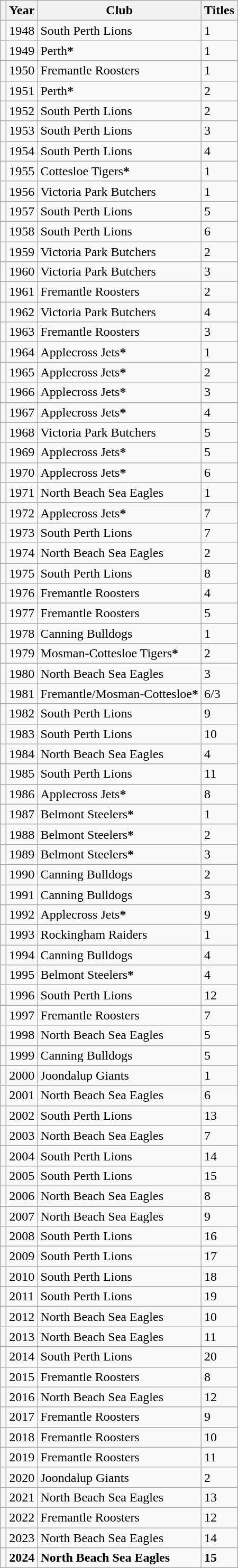<table class="wikitable">
<tr>
<th></th>
<th>Year</th>
<th>Club</th>
<th>Titles</th>
</tr>
<tr>
<td></td>
<td>1948</td>
<td>South Perth Lions</td>
<td>1</td>
</tr>
<tr>
<td></td>
<td>1949</td>
<td>Perth<strong>*</strong></td>
<td>1</td>
</tr>
<tr>
<td></td>
<td>1950</td>
<td>Fremantle Roosters</td>
<td>1</td>
</tr>
<tr>
<td></td>
<td>1951</td>
<td>Perth<strong>*</strong></td>
<td>2</td>
</tr>
<tr>
<td></td>
<td>1952</td>
<td>South Perth Lions</td>
<td>2</td>
</tr>
<tr>
<td></td>
<td>1953</td>
<td>South Perth Lions</td>
<td>3</td>
</tr>
<tr>
<td></td>
<td>1954</td>
<td>South Perth Lions</td>
<td>4</td>
</tr>
<tr>
<td></td>
<td>1955</td>
<td>Cottesloe Tigers<strong>*</strong></td>
<td>1</td>
</tr>
<tr>
<td></td>
<td>1956</td>
<td>Victoria Park Butchers</td>
<td>1</td>
</tr>
<tr>
<td></td>
<td>1957</td>
<td>South Perth Lions</td>
<td>5</td>
</tr>
<tr>
<td></td>
<td>1958</td>
<td>South Perth Lions</td>
<td>6</td>
</tr>
<tr>
<td></td>
<td>1959</td>
<td>Victoria Park Butchers</td>
<td>2</td>
</tr>
<tr>
<td></td>
<td>1960</td>
<td>Victoria Park Butchers</td>
<td>3</td>
</tr>
<tr>
<td></td>
<td>1961</td>
<td>Fremantle Roosters</td>
<td>2</td>
</tr>
<tr>
<td></td>
<td>1962</td>
<td>Victoria Park Butchers</td>
<td>4</td>
</tr>
<tr>
<td></td>
<td>1963</td>
<td>Fremantle Roosters</td>
<td>3</td>
</tr>
<tr>
<td></td>
<td>1964</td>
<td>Applecross Jets<strong>*</strong></td>
<td>1</td>
</tr>
<tr>
<td></td>
<td>1965</td>
<td>Applecross Jets<strong>*</strong></td>
<td>2</td>
</tr>
<tr>
<td></td>
<td>1966</td>
<td>Applecross Jets<strong>*</strong></td>
<td>3</td>
</tr>
<tr>
<td></td>
<td>1967</td>
<td>Applecross Jets<strong>*</strong></td>
<td>4</td>
</tr>
<tr>
<td></td>
<td>1968</td>
<td>Victoria Park Butchers</td>
<td>5</td>
</tr>
<tr>
<td></td>
<td>1969</td>
<td>Applecross Jets<strong>*</strong></td>
<td>5</td>
</tr>
<tr>
<td></td>
<td>1970</td>
<td>Applecross Jets<strong>*</strong></td>
<td>6</td>
</tr>
<tr>
<td></td>
<td>1971</td>
<td>North Beach Sea Eagles</td>
<td>1</td>
</tr>
<tr>
<td></td>
<td>1972</td>
<td>Applecross Jets<strong>*</strong></td>
<td>7</td>
</tr>
<tr>
<td></td>
<td>1973</td>
<td>South Perth Lions</td>
<td>7</td>
</tr>
<tr>
<td></td>
<td>1974</td>
<td>North Beach Sea Eagles</td>
<td>2</td>
</tr>
<tr>
<td></td>
<td>1975</td>
<td>South Perth Lions</td>
<td>8</td>
</tr>
<tr>
<td></td>
<td>1976</td>
<td>Fremantle Roosters</td>
<td>4</td>
</tr>
<tr>
<td></td>
<td>1977</td>
<td>Fremantle Roosters</td>
<td>5</td>
</tr>
<tr>
<td></td>
<td>1978</td>
<td>Canning Bulldogs</td>
<td>1</td>
</tr>
<tr>
<td></td>
<td>1979</td>
<td>Mosman-Cottesloe Tigers<strong>*</strong></td>
<td>2</td>
</tr>
<tr>
<td></td>
<td>1980</td>
<td>North Beach Sea Eagles</td>
<td>3</td>
</tr>
<tr>
<td>   </td>
<td>1981</td>
<td>Fremantle/Mosman-Cottesloe<strong>*</strong></td>
<td>6/3</td>
</tr>
<tr>
<td></td>
<td>1982</td>
<td>South Perth Lions</td>
<td>9</td>
</tr>
<tr>
<td></td>
<td>1983</td>
<td>South Perth Lions</td>
<td>10</td>
</tr>
<tr>
<td></td>
<td>1984</td>
<td>North Beach Sea Eagles</td>
<td>4</td>
</tr>
<tr>
<td></td>
<td>1985</td>
<td>South Perth Lions</td>
<td>11</td>
</tr>
<tr>
<td></td>
<td>1986</td>
<td>Applecross Jets<strong>*</strong></td>
<td>8</td>
</tr>
<tr>
<td></td>
<td>1987</td>
<td>Belmont Steelers<strong>*</strong></td>
<td>1</td>
</tr>
<tr>
<td></td>
<td>1988</td>
<td>Belmont Steelers<strong>*</strong></td>
<td>2</td>
</tr>
<tr>
<td></td>
<td>1989</td>
<td>Belmont Steelers<strong>*</strong></td>
<td>3</td>
</tr>
<tr>
<td></td>
<td>1990</td>
<td>Canning Bulldogs</td>
<td>2</td>
</tr>
<tr>
<td></td>
<td>1991</td>
<td>Canning Bulldogs</td>
<td>3</td>
</tr>
<tr>
<td></td>
<td>1992</td>
<td>Applecross Jets<strong>*</strong></td>
<td>9</td>
</tr>
<tr>
<td></td>
<td>1993</td>
<td>Rockingham Raiders</td>
<td>1</td>
</tr>
<tr>
<td></td>
<td>1994</td>
<td>Canning Bulldogs</td>
<td>4</td>
</tr>
<tr>
<td></td>
<td>1995</td>
<td>Belmont Steelers<strong>*</strong></td>
<td>4</td>
</tr>
<tr>
<td></td>
<td>1996</td>
<td>South Perth Lions</td>
<td>12</td>
</tr>
<tr>
<td></td>
<td>1997</td>
<td>Fremantle Roosters</td>
<td>7</td>
</tr>
<tr>
<td></td>
<td>1998</td>
<td>North Beach Sea Eagles</td>
<td>5</td>
</tr>
<tr>
<td></td>
<td>1999</td>
<td>Canning Bulldogs</td>
<td>5</td>
</tr>
<tr>
<td></td>
<td>2000</td>
<td>Joondalup Giants</td>
<td>1</td>
</tr>
<tr>
<td></td>
<td>2001</td>
<td>North Beach Sea Eagles</td>
<td>6</td>
</tr>
<tr>
<td></td>
<td>2002</td>
<td>South Perth Lions</td>
<td>13</td>
</tr>
<tr>
<td></td>
<td>2003</td>
<td>North Beach Sea Eagles</td>
<td>7</td>
</tr>
<tr>
<td></td>
<td>2004</td>
<td>South Perth Lions</td>
<td>14</td>
</tr>
<tr>
<td></td>
<td>2005</td>
<td>South Perth Lions</td>
<td>15</td>
</tr>
<tr>
<td></td>
<td>2006</td>
<td>North Beach Sea Eagles</td>
<td>8</td>
</tr>
<tr>
<td></td>
<td>2007</td>
<td>North Beach Sea Eagles</td>
<td>9</td>
</tr>
<tr>
<td></td>
<td>2008</td>
<td>South Perth Lions</td>
<td>16</td>
</tr>
<tr>
<td></td>
<td>2009</td>
<td>South Perth Lions</td>
<td>17</td>
</tr>
<tr>
<td></td>
<td>2010</td>
<td>South Perth Lions</td>
<td>18</td>
</tr>
<tr>
<td></td>
<td>2011</td>
<td>South Perth Lions</td>
<td>19</td>
</tr>
<tr>
<td></td>
<td>2012</td>
<td>North Beach Sea Eagles</td>
<td>10</td>
</tr>
<tr>
<td></td>
<td>2013</td>
<td>North Beach Sea Eagles</td>
<td>11</td>
</tr>
<tr>
<td></td>
<td>2014</td>
<td>South Perth Lions</td>
<td>20</td>
</tr>
<tr>
<td></td>
<td>2015</td>
<td>Fremantle Roosters</td>
<td>8</td>
</tr>
<tr>
<td></td>
<td>2016</td>
<td>North Beach Sea Eagles</td>
<td>12</td>
</tr>
<tr>
<td></td>
<td>2017</td>
<td>Fremantle Roosters</td>
<td>9</td>
</tr>
<tr>
<td></td>
<td>2018</td>
<td>Fremantle Roosters</td>
<td>10</td>
</tr>
<tr>
<td></td>
<td>2019</td>
<td>Fremantle Roosters</td>
<td>11</td>
</tr>
<tr>
<td></td>
<td>2020</td>
<td>Joondalup Giants</td>
<td>2</td>
</tr>
<tr>
<td></td>
<td>2021</td>
<td>North Beach Sea Eagles</td>
<td>13</td>
</tr>
<tr>
<td></td>
<td>2022</td>
<td>Fremantle Roosters</td>
<td>12</td>
</tr>
<tr>
<td></td>
<td>2023</td>
<td>North Beach Sea Eagles</td>
<td>14</td>
</tr>
<tr>
<td><strong></strong></td>
<td><strong>2024</strong></td>
<td><strong>North Beach Sea Eagles</strong></td>
<td><strong> 15 </strong></td>
</tr>
</table>
